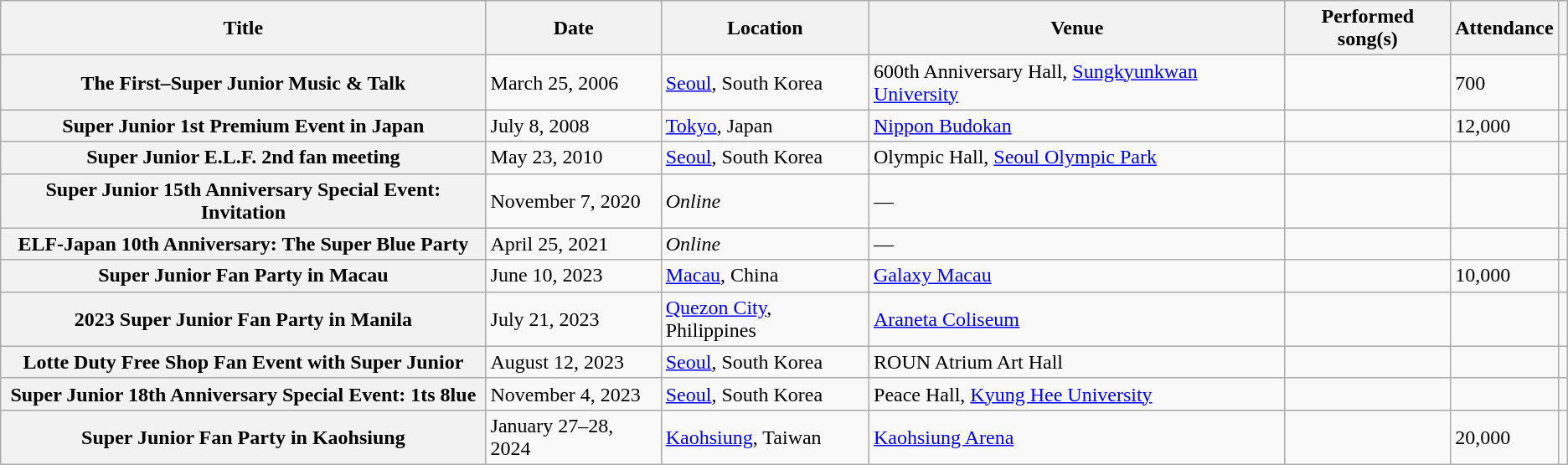<table class="wikitable plainrowheaders sortable">
<tr>
<th scope="col">Title</th>
<th scope="col">Date</th>
<th scope="col">Location</th>
<th scope="col">Venue</th>
<th scope="col" class="unsortable">Performed song(s)</th>
<th scope="col">Attendance</th>
<th scope="col" class="unsortable"></th>
</tr>
<tr>
<th scope="row">The First–Super Junior Music & Talk</th>
<td>March 25, 2006</td>
<td><a href='#'>Seoul</a>, South Korea</td>
<td>600th Anniversary Hall, <a href='#'>Sungkyunkwan University</a></td>
<td></td>
<td>700</td>
<td></td>
</tr>
<tr>
<th scope="row">Super Junior 1st Premium Event in Japan</th>
<td>July 8, 2008</td>
<td><a href='#'>Tokyo</a>, Japan</td>
<td><a href='#'>Nippon Budokan</a></td>
<td></td>
<td>12,000</td>
<td></td>
</tr>
<tr>
<th scope="row">Super Junior E.L.F. 2nd fan meeting</th>
<td>May 23, 2010</td>
<td><a href='#'>Seoul</a>, South Korea</td>
<td>Olympic Hall, <a href='#'>Seoul Olympic Park</a></td>
<td></td>
<td></td>
<td></td>
</tr>
<tr>
<th scope="row">Super Junior 15th Anniversary Special Event: Invitation</th>
<td>November 7, 2020</td>
<td><em>Online</em></td>
<td>—</td>
<td></td>
<td></td>
<td></td>
</tr>
<tr>
<th scope="row">ELF-Japan 10th Anniversary: The Super Blue Party</th>
<td>April 25, 2021</td>
<td><em>Online</em></td>
<td>—</td>
<td></td>
<td></td>
<td></td>
</tr>
<tr>
<th scope="row">Super Junior Fan Party in Macau</th>
<td>June 10, 2023</td>
<td><a href='#'>Macau</a>, China</td>
<td><a href='#'>Galaxy Macau</a></td>
<td></td>
<td>10,000</td>
<td></td>
</tr>
<tr>
<th scope="row">2023 Super Junior Fan Party in Manila</th>
<td>July 21, 2023</td>
<td><a href='#'>Quezon City</a>, Philippines</td>
<td><a href='#'>Araneta Coliseum</a></td>
<td></td>
<td></td>
<td></td>
</tr>
<tr>
<th scope="row">Lotte Duty Free Shop Fan Event with Super Junior</th>
<td>August 12, 2023</td>
<td><a href='#'>Seoul</a>, South Korea</td>
<td>ROUN Atrium Art Hall</td>
<td></td>
<td></td>
<td></td>
</tr>
<tr>
<th scope="row">Super Junior 18th Anniversary Special Event: 1ts 8lue</th>
<td>November 4, 2023</td>
<td><a href='#'>Seoul</a>, South Korea</td>
<td>Peace Hall, <a href='#'>Kyung Hee University</a></td>
<td></td>
<td></td>
<td></td>
</tr>
<tr>
<th scope="row">Super Junior Fan Party in Kaohsiung</th>
<td>January 27–28, 2024</td>
<td><a href='#'>Kaohsiung</a>, Taiwan</td>
<td><a href='#'>Kaohsiung Arena</a></td>
<td></td>
<td>20,000</td>
<td></td>
</tr>
</table>
